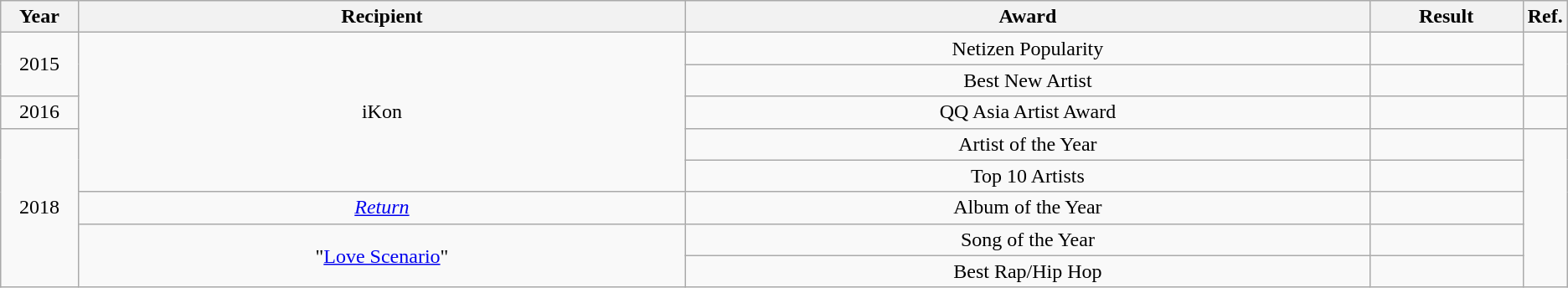<table class="wikitable" style="text-align:center">
<tr>
<th width=5%>Year</th>
<th style="width:40%;">Recipient</th>
<th style="width:45%;">Award</th>
<th style="width:10%;">Result</th>
<th style="width:5%;">Ref.</th>
</tr>
<tr>
<td rowspan="2">2015</td>
<td rowspan="5">iKon</td>
<td>Netizen Popularity</td>
<td></td>
<td rowspan="2"></td>
</tr>
<tr>
<td>Best New Artist</td>
<td></td>
</tr>
<tr>
<td>2016</td>
<td>QQ Asia Artist Award</td>
<td></td>
<td></td>
</tr>
<tr>
<td rowspan="5">2018</td>
<td>Artist of the Year</td>
<td></td>
<td rowspan="5"></td>
</tr>
<tr>
<td>Top 10 Artists</td>
<td></td>
</tr>
<tr>
<td><a href='#'><em>Return</em></a></td>
<td>Album of the Year</td>
<td></td>
</tr>
<tr>
<td rowspan="2">"<a href='#'>Love Scenario</a>"</td>
<td>Song of the Year</td>
<td></td>
</tr>
<tr>
<td>Best Rap/Hip Hop</td>
<td></td>
</tr>
</table>
